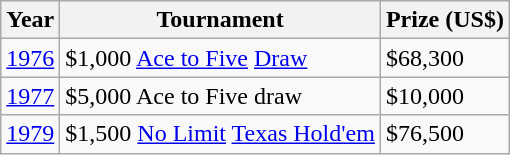<table class="wikitable">
<tr>
<th>Year</th>
<th>Tournament</th>
<th>Prize (US$)</th>
</tr>
<tr>
<td><a href='#'>1976</a></td>
<td>$1,000 <a href='#'>Ace to Five</a> <a href='#'>Draw</a></td>
<td>$68,300</td>
</tr>
<tr>
<td><a href='#'>1977</a></td>
<td>$5,000 Ace to Five draw</td>
<td>$10,000</td>
</tr>
<tr>
<td><a href='#'>1979</a></td>
<td>$1,500 <a href='#'>No Limit</a> <a href='#'>Texas Hold'em</a></td>
<td>$76,500</td>
</tr>
</table>
